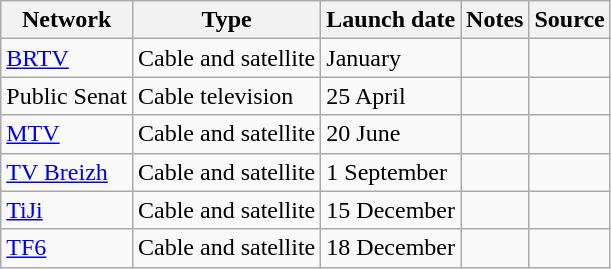<table class="wikitable sortable">
<tr>
<th>Network</th>
<th>Type</th>
<th>Launch date</th>
<th>Notes</th>
<th>Source</th>
</tr>
<tr>
<td><a href='#'>BRTV</a></td>
<td>Cable and satellite</td>
<td>January</td>
<td></td>
<td></td>
</tr>
<tr>
<td>Public Senat</td>
<td>Cable television</td>
<td>25 April</td>
<td></td>
<td></td>
</tr>
<tr>
<td><a href='#'>MTV</a></td>
<td>Cable and satellite</td>
<td>20 June</td>
<td></td>
<td></td>
</tr>
<tr>
<td><a href='#'>TV Breizh</a></td>
<td>Cable and satellite</td>
<td>1 September</td>
<td></td>
<td></td>
</tr>
<tr>
<td><a href='#'>TiJi</a></td>
<td>Cable and satellite</td>
<td>15 December</td>
<td></td>
<td></td>
</tr>
<tr>
<td><a href='#'>TF6</a></td>
<td>Cable and satellite</td>
<td>18 December</td>
<td></td>
<td></td>
</tr>
</table>
